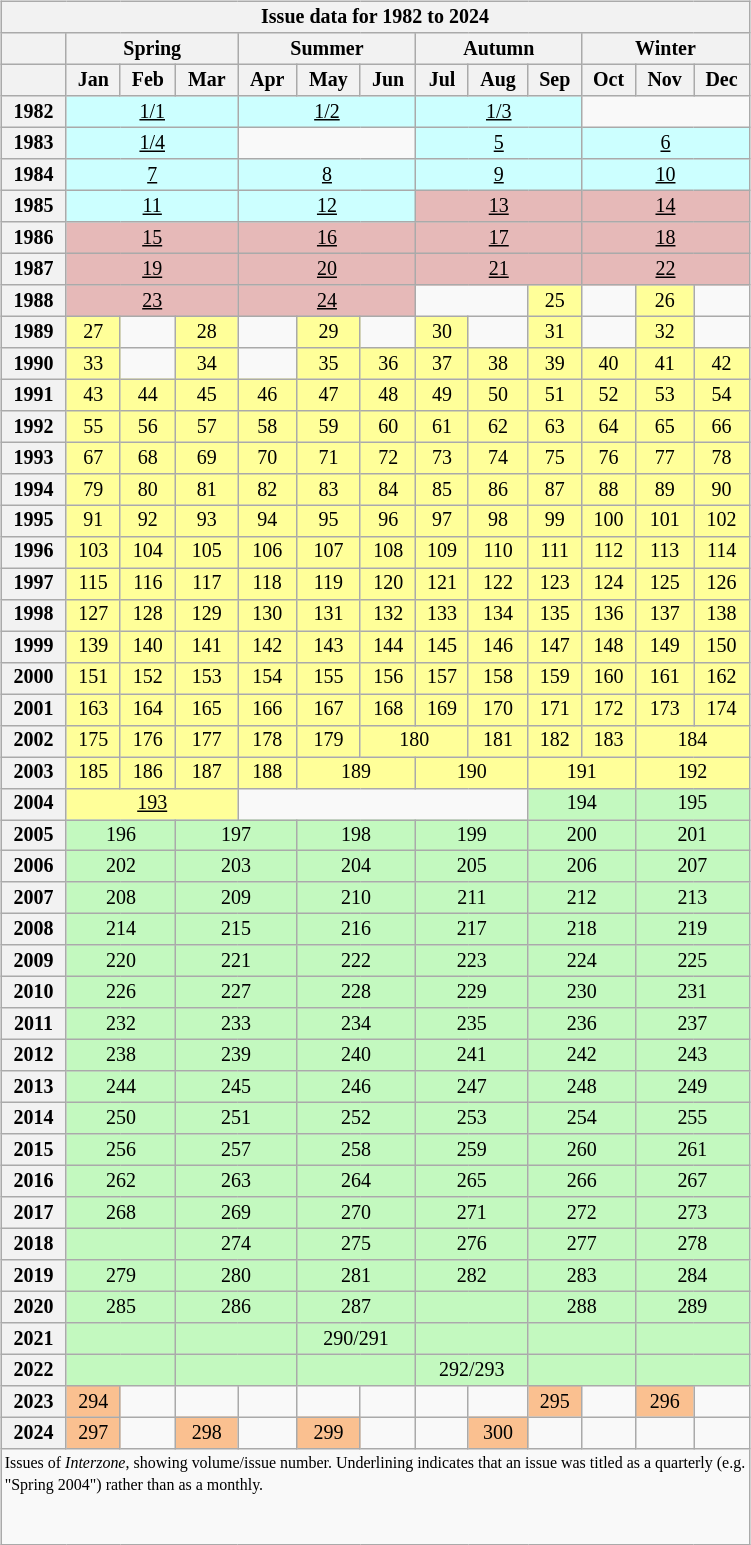<table class="wikitable collapsible collapsed" style="max-width:500px; font-size: 10pt; line-height: 11pt; margin-left: 2em; text-align: center; float: right">
<tr>
<th colspan="13">Issue data for 1982 to 2024</th>
</tr>
<tr>
<th></th>
<th colspan="3">Spring</th>
<th colspan="3">Summer</th>
<th colspan="3">Autumn</th>
<th colspan="3">Winter</th>
</tr>
<tr>
<th></th>
<th>Jan</th>
<th>Feb</th>
<th>Mar</th>
<th>Apr</th>
<th>May</th>
<th>Jun</th>
<th>Jul</th>
<th>Aug</th>
<th>Sep</th>
<th>Oct</th>
<th>Nov</th>
<th>Dec</th>
</tr>
<tr>
<th>1982</th>
<td colspan="3" bgcolor="#ccffff"><u>1/1</u></td>
<td colspan="3" bgcolor="#ccffff"><u>1/2</u></td>
<td colspan="3" bgcolor="#ccffff"><u>1/3</u></td>
<td colspan="3"></td>
</tr>
<tr>
<th>1983</th>
<td colspan="3" bgcolor="#ccffff"><u>1/4</u></td>
<td colspan="3"></td>
<td colspan="3" bgcolor="#ccffff"><u>5</u></td>
<td colspan="3" bgcolor="#ccffff"><u>6</u></td>
</tr>
<tr>
<th>1984</th>
<td colspan="3" bgcolor="#ccffff"><u>7</u></td>
<td colspan="3" bgcolor="#ccffff"><u>8</u></td>
<td colspan="3" bgcolor="#ccffff"><u>9</u></td>
<td colspan="3" bgcolor="#ccffff"><u>10</u></td>
</tr>
<tr>
<th>1985</th>
<td colspan="3" bgcolor="#ccffff"><u>11</u></td>
<td colspan="3" bgcolor="#ccffff"><u>12</u></td>
<td colspan="3" bgcolor="#e6b9b8"><u>13</u></td>
<td colspan="3" bgcolor="#e6b9b8"><u>14</u></td>
</tr>
<tr>
<th>1986</th>
<td colspan="3" bgcolor="#e6b9b8"><u>15</u></td>
<td colspan="3" bgcolor="#e6b9b8"><u>16</u></td>
<td colspan="3" bgcolor="#e6b9b8"><u>17</u></td>
<td colspan="3" bgcolor="#e6b9b8"><u>18</u></td>
</tr>
<tr>
<th>1987</th>
<td colspan="3" bgcolor="#e6b9b8"><u>19</u></td>
<td colspan="3" bgcolor="#e6b9b8"><u>20</u></td>
<td colspan="3" bgcolor="#e6b9b8"><u>21</u></td>
<td colspan="3" bgcolor="#e6b9b8"><u>22</u></td>
</tr>
<tr>
<th>1988</th>
<td colspan="3" bgcolor="#e6b9b8"><u>23</u></td>
<td colspan="3" bgcolor="#e6b9b8"><u>24</u></td>
<td colspan="2"></td>
<td bgcolor="#ffff99">25</td>
<td></td>
<td bgcolor="#ffff99">26</td>
<td></td>
</tr>
<tr>
<th>1989</th>
<td bgcolor="#ffff99">27</td>
<td></td>
<td bgcolor="#ffff99">28</td>
<td></td>
<td bgcolor="#ffff99">29</td>
<td></td>
<td bgcolor="#ffff99">30</td>
<td></td>
<td bgcolor="#ffff99">31</td>
<td></td>
<td bgcolor="#ffff99">32</td>
<td></td>
</tr>
<tr>
<th>1990</th>
<td bgcolor="#ffff99">33</td>
<td></td>
<td bgcolor="#ffff99">34</td>
<td></td>
<td bgcolor="#ffff99">35</td>
<td bgcolor="#ffff99">36</td>
<td bgcolor="#ffff99">37</td>
<td bgcolor="#ffff99">38</td>
<td bgcolor="#ffff99">39</td>
<td bgcolor="#ffff99">40</td>
<td bgcolor="#ffff99">41</td>
<td bgcolor="#ffff99">42</td>
</tr>
<tr>
<th>1991</th>
<td bgcolor="#ffff99">43</td>
<td bgcolor="#ffff99">44</td>
<td bgcolor="#ffff99">45</td>
<td bgcolor="#ffff99">46</td>
<td bgcolor="#ffff99">47</td>
<td bgcolor="#ffff99">48</td>
<td bgcolor="#ffff99">49</td>
<td bgcolor="#ffff99">50</td>
<td bgcolor="#ffff99">51</td>
<td bgcolor="#ffff99">52</td>
<td bgcolor="#ffff99">53</td>
<td bgcolor="#ffff99">54</td>
</tr>
<tr>
<th>1992</th>
<td bgcolor="#ffff99">55</td>
<td bgcolor="#ffff99">56</td>
<td bgcolor="#ffff99">57</td>
<td bgcolor="#ffff99">58</td>
<td bgcolor="#ffff99">59</td>
<td bgcolor="#ffff99">60</td>
<td bgcolor="#ffff99">61</td>
<td bgcolor="#ffff99">62</td>
<td bgcolor="#ffff99">63</td>
<td bgcolor="#ffff99">64</td>
<td bgcolor="#ffff99">65</td>
<td bgcolor="#ffff99">66</td>
</tr>
<tr>
<th>1993</th>
<td bgcolor="#ffff99">67</td>
<td bgcolor="#ffff99">68</td>
<td bgcolor="#ffff99">69</td>
<td bgcolor="#ffff99">70</td>
<td bgcolor="#ffff99">71</td>
<td bgcolor="#ffff99">72</td>
<td bgcolor="#ffff99">73</td>
<td bgcolor="#ffff99">74</td>
<td bgcolor="#ffff99">75</td>
<td bgcolor="#ffff99">76</td>
<td bgcolor="#ffff99">77</td>
<td bgcolor="#ffff99">78</td>
</tr>
<tr>
<th>1994</th>
<td bgcolor="#ffff99">79</td>
<td bgcolor="#ffff99">80</td>
<td bgcolor="#ffff99">81</td>
<td bgcolor="#ffff99">82</td>
<td bgcolor="#ffff99">83</td>
<td bgcolor="#ffff99">84</td>
<td bgcolor="#ffff99">85</td>
<td bgcolor="#ffff99">86</td>
<td bgcolor="#ffff99">87</td>
<td bgcolor="#ffff99">88</td>
<td bgcolor="#ffff99">89</td>
<td bgcolor="#ffff99">90</td>
</tr>
<tr>
<th>1995</th>
<td bgcolor="#ffff99">91</td>
<td bgcolor="#ffff99">92</td>
<td bgcolor="#ffff99">93</td>
<td bgcolor="#ffff99">94</td>
<td bgcolor="#ffff99">95</td>
<td bgcolor="#ffff99">96</td>
<td bgcolor="#ffff99">97</td>
<td bgcolor="#ffff99">98</td>
<td bgcolor="#ffff99">99</td>
<td bgcolor="#ffff99">100</td>
<td bgcolor="#ffff99">101</td>
<td bgcolor="#ffff99">102</td>
</tr>
<tr>
<th>1996</th>
<td bgcolor="#ffff99">103</td>
<td bgcolor="#ffff99">104</td>
<td bgcolor="#ffff99">105</td>
<td bgcolor="#ffff99">106</td>
<td bgcolor="#ffff99">107</td>
<td bgcolor="#ffff99">108</td>
<td bgcolor="#ffff99">109</td>
<td bgcolor="#ffff99">110</td>
<td bgcolor="#ffff99">111</td>
<td bgcolor="#ffff99">112</td>
<td bgcolor="#ffff99">113</td>
<td bgcolor="#ffff99">114</td>
</tr>
<tr>
<th>1997</th>
<td bgcolor="#ffff99">115</td>
<td bgcolor="#ffff99">116</td>
<td bgcolor="#ffff99">117</td>
<td bgcolor="#ffff99">118</td>
<td bgcolor="#ffff99">119</td>
<td bgcolor="#ffff99">120</td>
<td bgcolor="#ffff99">121</td>
<td bgcolor="#ffff99">122</td>
<td bgcolor="#ffff99">123</td>
<td bgcolor="#ffff99">124</td>
<td bgcolor="#ffff99">125</td>
<td bgcolor="#ffff99">126</td>
</tr>
<tr>
<th>1998</th>
<td bgcolor="#ffff99">127</td>
<td bgcolor="#ffff99">128</td>
<td bgcolor="#ffff99">129</td>
<td bgcolor="#ffff99">130</td>
<td bgcolor="#ffff99">131</td>
<td bgcolor="#ffff99">132</td>
<td bgcolor="#ffff99">133</td>
<td bgcolor="#ffff99">134</td>
<td bgcolor="#ffff99">135</td>
<td bgcolor="#ffff99">136</td>
<td bgcolor="#ffff99">137</td>
<td bgcolor="#ffff99">138</td>
</tr>
<tr>
<th>1999</th>
<td bgcolor="#ffff99">139</td>
<td bgcolor="#ffff99">140</td>
<td bgcolor="#ffff99">141</td>
<td bgcolor="#ffff99">142</td>
<td bgcolor="#ffff99">143</td>
<td bgcolor="#ffff99">144</td>
<td bgcolor="#ffff99">145</td>
<td bgcolor="#ffff99">146</td>
<td bgcolor="#ffff99">147</td>
<td bgcolor="#ffff99">148</td>
<td bgcolor="#ffff99">149</td>
<td bgcolor="#ffff99">150</td>
</tr>
<tr>
<th>2000</th>
<td bgcolor="#ffff99">151</td>
<td bgcolor="#ffff99">152</td>
<td bgcolor="#ffff99">153</td>
<td bgcolor="#ffff99">154</td>
<td bgcolor="#ffff99">155</td>
<td bgcolor="#ffff99">156</td>
<td bgcolor="#ffff99">157</td>
<td bgcolor="#ffff99">158</td>
<td bgcolor="#ffff99">159</td>
<td bgcolor="#ffff99">160</td>
<td bgcolor="#ffff99">161</td>
<td bgcolor="#ffff99">162</td>
</tr>
<tr>
<th>2001</th>
<td bgcolor="#ffff99">163</td>
<td bgcolor="#ffff99">164</td>
<td bgcolor="#ffff99">165</td>
<td bgcolor="#ffff99">166</td>
<td bgcolor="#ffff99">167</td>
<td bgcolor="#ffff99">168</td>
<td bgcolor="#ffff99">169</td>
<td bgcolor="#ffff99">170</td>
<td bgcolor="#ffff99">171</td>
<td bgcolor="#ffff99">172</td>
<td bgcolor="#ffff99">173</td>
<td bgcolor="#ffff99">174</td>
</tr>
<tr>
<th>2002</th>
<td bgcolor="#ffff99">175</td>
<td bgcolor="#ffff99">176</td>
<td bgcolor="#ffff99">177</td>
<td bgcolor="#ffff99">178</td>
<td bgcolor="#ffff99">179</td>
<td colspan="2" bgcolor="#ffff99">180</td>
<td bgcolor="#ffff99">181</td>
<td bgcolor="#ffff99">182</td>
<td bgcolor="#ffff99">183</td>
<td colspan="2" bgcolor="#ffff99">184</td>
</tr>
<tr>
<th>2003</th>
<td bgcolor="#ffff99">185</td>
<td bgcolor="#ffff99">186</td>
<td bgcolor="#ffff99">187</td>
<td bgcolor="#ffff99">188</td>
<td colspan="2" bgcolor="#ffff99">189</td>
<td colspan="2" bgcolor="#ffff99">190</td>
<td colspan="2" bgcolor="#ffff99">191</td>
<td colspan="2" bgcolor="#ffff99">192</td>
</tr>
<tr>
<th>2004</th>
<td colspan="3" bgcolor="#ffff99"><u>193</u></td>
<td colspan="5"></td>
<td colspan="2" bgcolor="#c3f9bf">194</td>
<td colspan="2" bgcolor="#c3f9bf">195</td>
</tr>
<tr>
<th>2005</th>
<td colspan="2" bgcolor="#c3f9bf">196</td>
<td colspan="2" bgcolor="#c3f9bf">197</td>
<td colspan="2" bgcolor="#c3f9bf">198</td>
<td colspan="2" bgcolor="#c3f9bf">199</td>
<td colspan="2" bgcolor="#c3f9bf">200</td>
<td colspan="2" bgcolor="#c3f9bf">201</td>
</tr>
<tr>
<th>2006</th>
<td colspan="2" bgcolor="#c3f9bf">202</td>
<td colspan="2" bgcolor="#c3f9bf">203</td>
<td colspan="2" bgcolor="#c3f9bf">204</td>
<td colspan="2" bgcolor="#c3f9bf">205</td>
<td colspan="2" bgcolor="#c3f9bf">206</td>
<td colspan="2" bgcolor="#c3f9bf">207</td>
</tr>
<tr>
<th>2007</th>
<td colspan="2" bgcolor="#c3f9bf">208</td>
<td colspan="2" bgcolor="#c3f9bf">209</td>
<td colspan="2" bgcolor="#c3f9bf">210</td>
<td colspan="2" bgcolor="#c3f9bf">211</td>
<td colspan="2" bgcolor="#c3f9bf">212</td>
<td colspan="2" bgcolor="#c3f9bf">213</td>
</tr>
<tr>
<th>2008</th>
<td colspan="2" bgcolor="#c3f9bf">214</td>
<td colspan="2" bgcolor="#c3f9bf">215</td>
<td colspan="2" bgcolor="#c3f9bf">216</td>
<td colspan="2" bgcolor="#c3f9bf">217</td>
<td colspan="2" bgcolor="#c3f9bf">218</td>
<td colspan="2" bgcolor="#c3f9bf">219</td>
</tr>
<tr>
<th>2009</th>
<td colspan="2" bgcolor="#c3f9bf">220</td>
<td colspan="2" bgcolor="#c3f9bf">221</td>
<td colspan="2" bgcolor="#c3f9bf">222</td>
<td colspan="2" bgcolor="#c3f9bf">223</td>
<td colspan="2" bgcolor="#c3f9bf">224</td>
<td colspan="2" bgcolor="#c3f9bf">225</td>
</tr>
<tr>
<th>2010</th>
<td colspan="2" bgcolor="#c3f9bf">226</td>
<td colspan="2" bgcolor="#c3f9bf">227</td>
<td colspan="2" bgcolor="#c3f9bf">228</td>
<td colspan="2" bgcolor="#c3f9bf">229</td>
<td colspan="2" bgcolor="#c3f9bf">230</td>
<td colspan="2" bgcolor="#c3f9bf">231</td>
</tr>
<tr>
<th>2011</th>
<td colspan="2" bgcolor="#c3f9bf">232</td>
<td colspan="2" bgcolor="#c3f9bf">233</td>
<td colspan="2" bgcolor="#c3f9bf">234</td>
<td colspan="2" bgcolor="#c3f9bf">235</td>
<td colspan="2" bgcolor="#c3f9bf">236</td>
<td colspan="2" bgcolor="#c3f9bf">237</td>
</tr>
<tr>
<th>2012</th>
<td colspan="2" bgcolor="#c3f9bf">238</td>
<td colspan="2" bgcolor="#c3f9bf">239</td>
<td colspan="2" bgcolor="#c3f9bf">240</td>
<td colspan="2" bgcolor="#c3f9bf">241</td>
<td colspan="2" bgcolor="#c3f9bf">242</td>
<td colspan="2" bgcolor="#c3f9bf">243</td>
</tr>
<tr>
<th>2013</th>
<td colspan="2" bgcolor="#c3f9bf">244</td>
<td colspan="2" bgcolor="#c3f9bf">245</td>
<td colspan="2" bgcolor="#c3f9bf">246</td>
<td colspan="2" bgcolor="#c3f9bf">247</td>
<td colspan="2" bgcolor="#c3f9bf">248</td>
<td colspan="2" bgcolor="#c3f9bf">249</td>
</tr>
<tr>
<th>2014</th>
<td colspan="2" bgcolor="#c3f9bf">250</td>
<td colspan="2" bgcolor="#c3f9bf">251</td>
<td colspan="2" bgcolor="#c3f9bf">252</td>
<td colspan="2" bgcolor="#c3f9bf">253</td>
<td colspan="2" bgcolor="#c3f9bf">254</td>
<td colspan="2" bgcolor="#c3f9bf">255</td>
</tr>
<tr>
<th>2015</th>
<td colspan="2" bgcolor="#c3f9bf">256</td>
<td colspan="2" bgcolor="#c3f9bf">257</td>
<td colspan="2" bgcolor="#c3f9bf">258</td>
<td colspan="2" bgcolor="#c3f9bf">259</td>
<td colspan="2" bgcolor="#c3f9bf">260</td>
<td colspan="2" bgcolor="#c3f9bf">261</td>
</tr>
<tr>
<th>2016</th>
<td colspan="2" bgcolor="#c3f9bf">262</td>
<td colspan="2" bgcolor="#c3f9bf">263</td>
<td colspan="2" bgcolor="#c3f9bf">264</td>
<td colspan="2" bgcolor="#c3f9bf">265</td>
<td colspan="2" bgcolor="#c3f9bf">266</td>
<td colspan="2" bgcolor="#c3f9bf">267</td>
</tr>
<tr>
<th>2017</th>
<td colspan="2" bgcolor="#c3f9bf">268</td>
<td colspan="2" bgcolor="#c3f9bf">269</td>
<td colspan="2" bgcolor="#c3f9bf">270</td>
<td colspan="2" bgcolor="#c3f9bf">271</td>
<td colspan="2" bgcolor="#c3f9bf">272</td>
<td colspan="2" bgcolor="#c3f9bf">273</td>
</tr>
<tr>
<th>2018</th>
<td colspan="2" bgcolor="#c3f9bf"></td>
<td colspan="2" bgcolor="#c3f9bf">274</td>
<td colspan="2" bgcolor="#c3f9bf">275</td>
<td colspan="2" bgcolor="#c3f9bf">276</td>
<td colspan="2" bgcolor="#c3f9bf">277</td>
<td colspan="2" bgcolor="#c3f9bf">278</td>
</tr>
<tr>
<th>2019</th>
<td colspan="2" bgcolor="#c3f9bf">279</td>
<td colspan="2" bgcolor="#c3f9bf">280</td>
<td colspan="2" bgcolor="#c3f9bf">281</td>
<td colspan="2" bgcolor="#c3f9bf">282</td>
<td colspan="2" bgcolor="#c3f9bf">283</td>
<td colspan="2" bgcolor="#c3f9bf">284</td>
</tr>
<tr>
<th>2020</th>
<td colspan="2" bgcolor="#c3f9bf">285</td>
<td colspan="2" bgcolor="#c3f9bf">286</td>
<td colspan="2" bgcolor="#c3f9bf">287</td>
<td colspan="2" bgcolor="#c3f9bf"></td>
<td colspan="2" bgcolor="#c3f9bf">288</td>
<td colspan="2" bgcolor="#c3f9bf">289</td>
</tr>
<tr>
<th>2021</th>
<td colspan="2" bgcolor="#c3f9bf"></td>
<td colspan="2" bgcolor="#c3f9bf"></td>
<td colspan="2" bgcolor="#c3f9bf">290/291</td>
<td colspan="2" bgcolor="#c3f9bf"></td>
<td colspan="2" bgcolor="#c3f9bf"></td>
<td colspan="2" bgcolor="#c3f9bf"></td>
</tr>
<tr>
<th>2022</th>
<td colspan="2" bgcolor="#c3f9bf"></td>
<td colspan="2" bgcolor="#c3f9bf"></td>
<td colspan="2" bgcolor="#c3f9bf"></td>
<td colspan="2" bgcolor="#c3f9bf">292/293</td>
<td colspan="2" bgcolor="#c3f9bf"></td>
<td colspan="2" bgcolor="#c3f9bf"></td>
</tr>
<tr>
<th>2023</th>
<td bgcolor="#fac090">294</td>
<td></td>
<td></td>
<td></td>
<td></td>
<td></td>
<td></td>
<td></td>
<td bgcolor="#fac090">295</td>
<td></td>
<td bgcolor="#fac090">296</td>
<td></td>
</tr>
<tr>
<th>2024</th>
<td bgcolor="#fac090">297</td>
<td></td>
<td bgcolor="#fac090">298</td>
<td></td>
<td bgcolor="#fac090">299</td>
<td></td>
<td></td>
<td bgcolor="#fac090">300</td>
<td></td>
<td></td>
<td></td>
<td></td>
</tr>
<tr>
<td colspan="13" style="font-size: 8pt; text-align:left">Issues of <em>Interzone</em>, showing volume/issue number. Underlining indicates that an issue was titled as a quarterly (e.g. "Spring 2004") rather than as a monthly.<br><br>   <br></td>
</tr>
</table>
